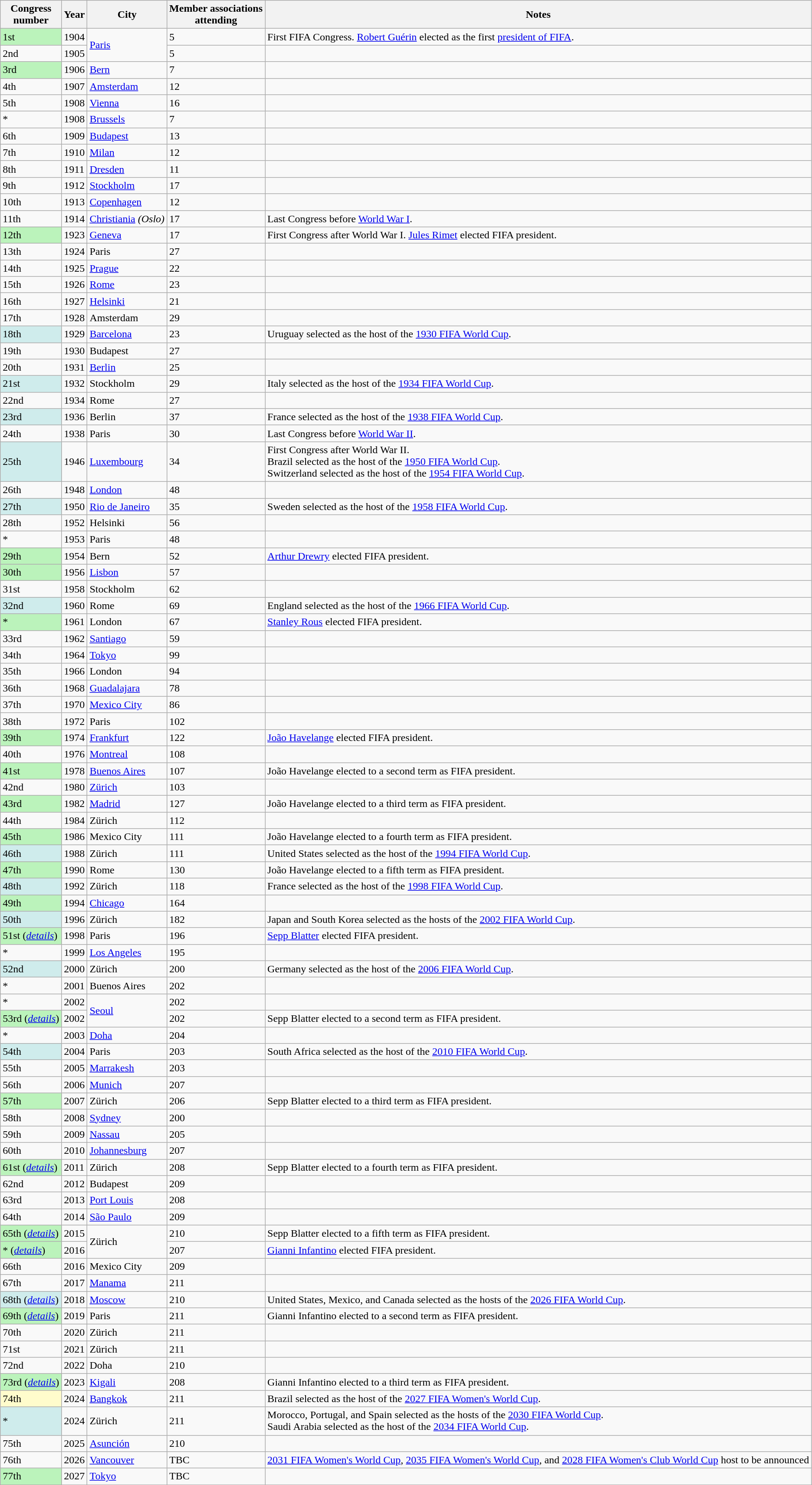<table class="wikitable">
<tr>
<th>Congress<br>number</th>
<th>Year</th>
<th>City</th>
<th>Member associations<br>attending</th>
<th>Notes</th>
</tr>
<tr>
<td style="background:#BBF3BB;">1st</td>
<td>1904</td>
<td rowspan="2"> <a href='#'>Paris</a></td>
<td>5</td>
<td>First FIFA Congress. <a href='#'>Robert Guérin</a> elected as the first <a href='#'>president of FIFA</a>.</td>
</tr>
<tr>
<td>2nd</td>
<td>1905</td>
<td>5</td>
<td></td>
</tr>
<tr>
<td style="background:#BBF3BB;">3rd</td>
<td>1906</td>
<td> <a href='#'>Bern</a></td>
<td>7</td>
<td></td>
</tr>
<tr>
<td>4th</td>
<td>1907</td>
<td> <a href='#'>Amsterdam</a></td>
<td>12</td>
<td></td>
</tr>
<tr>
<td>5th</td>
<td>1908</td>
<td> <a href='#'>Vienna</a></td>
<td>16</td>
<td></td>
</tr>
<tr>
<td>*</td>
<td>1908</td>
<td> <a href='#'>Brussels</a></td>
<td>7</td>
<td></td>
</tr>
<tr>
<td>6th</td>
<td>1909</td>
<td> <a href='#'>Budapest</a></td>
<td>13</td>
<td></td>
</tr>
<tr>
<td>7th</td>
<td>1910</td>
<td> <a href='#'>Milan</a></td>
<td>12</td>
<td></td>
</tr>
<tr>
<td>8th</td>
<td>1911</td>
<td> <a href='#'>Dresden</a></td>
<td>11</td>
<td></td>
</tr>
<tr>
<td>9th</td>
<td>1912</td>
<td> <a href='#'>Stockholm</a></td>
<td>17</td>
<td></td>
</tr>
<tr>
<td>10th</td>
<td>1913</td>
<td> <a href='#'>Copenhagen</a></td>
<td>12</td>
<td></td>
</tr>
<tr>
<td>11th</td>
<td>1914</td>
<td> <a href='#'>Christiania</a> <em>(Oslo)</em></td>
<td>17</td>
<td>Last Congress before <a href='#'>World War I</a>.</td>
</tr>
<tr>
<td style="background:#BBF3BB;">12th</td>
<td>1923</td>
<td> <a href='#'>Geneva</a></td>
<td>17</td>
<td>First Congress after World War I. <a href='#'>Jules Rimet</a> elected FIFA president.</td>
</tr>
<tr>
<td>13th</td>
<td>1924</td>
<td> Paris</td>
<td>27</td>
<td></td>
</tr>
<tr>
<td>14th</td>
<td>1925</td>
<td> <a href='#'>Prague</a></td>
<td>22</td>
<td></td>
</tr>
<tr>
<td>15th</td>
<td>1926</td>
<td> <a href='#'>Rome</a></td>
<td>23</td>
<td></td>
</tr>
<tr>
<td>16th</td>
<td>1927</td>
<td> <a href='#'>Helsinki</a></td>
<td>21</td>
<td></td>
</tr>
<tr>
<td>17th</td>
<td>1928</td>
<td> Amsterdam</td>
<td>29</td>
<td></td>
</tr>
<tr>
<td style="background:#cfecec;">18th</td>
<td>1929</td>
<td> <a href='#'>Barcelona</a></td>
<td>23</td>
<td>Uruguay selected as the host of the <a href='#'>1930 FIFA World Cup</a>.</td>
</tr>
<tr>
<td>19th</td>
<td>1930</td>
<td> Budapest</td>
<td>27</td>
<td></td>
</tr>
<tr>
<td>20th</td>
<td>1931</td>
<td> <a href='#'>Berlin</a></td>
<td>25</td>
<td></td>
</tr>
<tr>
<td style="background:#cfecec;">21st</td>
<td>1932</td>
<td> Stockholm</td>
<td>29</td>
<td>Italy selected as the host of the <a href='#'>1934 FIFA World Cup</a>.</td>
</tr>
<tr>
<td>22nd</td>
<td>1934</td>
<td> Rome</td>
<td>27</td>
<td></td>
</tr>
<tr>
<td style="background:#cfecec;">23rd</td>
<td>1936</td>
<td> Berlin</td>
<td>37</td>
<td>France selected as the host of the <a href='#'>1938 FIFA World Cup</a>.</td>
</tr>
<tr>
<td>24th</td>
<td>1938</td>
<td> Paris</td>
<td>30</td>
<td>Last Congress before <a href='#'>World War II</a>.</td>
</tr>
<tr>
<td style="background:#cfecec;">25th</td>
<td>1946</td>
<td> <a href='#'>Luxembourg</a></td>
<td>34</td>
<td>First Congress after World War II. <br> Brazil selected as the host of the <a href='#'>1950 FIFA World Cup</a>. <br> Switzerland selected as the host of the <a href='#'>1954 FIFA World Cup</a>.</td>
</tr>
<tr>
<td>26th</td>
<td>1948</td>
<td> <a href='#'>London</a></td>
<td>48</td>
<td></td>
</tr>
<tr>
<td style="background:#cfecec;">27th</td>
<td>1950</td>
<td> <a href='#'>Rio de Janeiro</a></td>
<td>35</td>
<td>Sweden selected as the host of the <a href='#'>1958 FIFA World Cup</a>.</td>
</tr>
<tr>
<td>28th</td>
<td>1952</td>
<td> Helsinki</td>
<td>56</td>
<td></td>
</tr>
<tr>
<td>*</td>
<td>1953</td>
<td> Paris</td>
<td>48</td>
<td></td>
</tr>
<tr>
<td style="background:#BBF3BB;">29th</td>
<td>1954</td>
<td> Bern</td>
<td>52</td>
<td><a href='#'>Arthur Drewry</a> elected FIFA president.</td>
</tr>
<tr>
<td style="background:#BBF3BB;">30th</td>
<td>1956</td>
<td> <a href='#'>Lisbon</a></td>
<td>57</td>
<td></td>
</tr>
<tr>
<td>31st</td>
<td>1958</td>
<td> Stockholm</td>
<td>62</td>
<td></td>
</tr>
<tr>
<td style="background:#cfecec;">32nd</td>
<td>1960</td>
<td> Rome</td>
<td>69</td>
<td>England selected as the host of the <a href='#'>1966 FIFA World Cup</a>.</td>
</tr>
<tr>
<td style="background:#BBF3BB;">*</td>
<td>1961</td>
<td> London</td>
<td>67</td>
<td><a href='#'>Stanley Rous</a> elected FIFA president.</td>
</tr>
<tr>
<td>33rd</td>
<td>1962</td>
<td> <a href='#'>Santiago</a></td>
<td>59</td>
<td></td>
</tr>
<tr>
<td>34th</td>
<td>1964</td>
<td> <a href='#'>Tokyo</a></td>
<td>99</td>
<td></td>
</tr>
<tr>
<td>35th</td>
<td>1966</td>
<td> London</td>
<td>94</td>
<td></td>
</tr>
<tr>
<td>36th</td>
<td>1968</td>
<td> <a href='#'>Guadalajara</a></td>
<td>78</td>
<td></td>
</tr>
<tr>
<td>37th</td>
<td>1970</td>
<td> <a href='#'>Mexico City</a></td>
<td>86</td>
<td></td>
</tr>
<tr>
<td>38th</td>
<td>1972</td>
<td> Paris</td>
<td>102</td>
<td></td>
</tr>
<tr>
<td style="background:#BBF3BB;">39th</td>
<td>1974</td>
<td> <a href='#'>Frankfurt</a></td>
<td>122</td>
<td><a href='#'>João Havelange</a> elected FIFA president.</td>
</tr>
<tr>
<td>40th</td>
<td>1976</td>
<td> <a href='#'>Montreal</a></td>
<td>108</td>
<td></td>
</tr>
<tr>
<td style="background:#BBF3BB;">41st</td>
<td>1978</td>
<td> <a href='#'>Buenos Aires</a></td>
<td>107</td>
<td>João Havelange elected to a second term as FIFA president.</td>
</tr>
<tr>
<td>42nd</td>
<td>1980</td>
<td> <a href='#'>Zürich</a></td>
<td>103</td>
<td></td>
</tr>
<tr>
<td style="background:#BBF3BB;">43rd</td>
<td>1982</td>
<td> <a href='#'>Madrid</a></td>
<td>127</td>
<td>João Havelange elected to a third term as FIFA president.</td>
</tr>
<tr>
<td>44th</td>
<td>1984</td>
<td> Zürich</td>
<td>112</td>
<td></td>
</tr>
<tr>
<td style="background:#BBF3BB;">45th</td>
<td>1986</td>
<td> Mexico City</td>
<td>111</td>
<td>João Havelange elected to a fourth term as FIFA president.</td>
</tr>
<tr>
<td style="background:#cfecec;">46th</td>
<td>1988</td>
<td> Zürich</td>
<td>111</td>
<td>United States selected as the host of the <a href='#'>1994 FIFA World Cup</a>.</td>
</tr>
<tr>
<td style="background:#BBF3BB;">47th</td>
<td>1990</td>
<td> Rome</td>
<td>130</td>
<td>João Havelange elected to a fifth term as FIFA president.</td>
</tr>
<tr>
<td style="background:#cfecec;">48th</td>
<td>1992</td>
<td> Zürich</td>
<td>118</td>
<td>France selected as the host of the <a href='#'>1998 FIFA World Cup</a>.</td>
</tr>
<tr>
<td style="background:#BBF3BB;">49th</td>
<td>1994</td>
<td> <a href='#'>Chicago</a></td>
<td>164</td>
<td></td>
</tr>
<tr>
<td style="background:#cfecec;">50th</td>
<td>1996</td>
<td> Zürich</td>
<td>182</td>
<td>Japan and South Korea selected as the hosts of the <a href='#'>2002 FIFA World Cup</a>.</td>
</tr>
<tr>
<td style="background:#BBF3BB;">51st (<em><a href='#'>details</a></em>)</td>
<td>1998</td>
<td> Paris</td>
<td>196</td>
<td><a href='#'>Sepp Blatter</a> elected FIFA president.</td>
</tr>
<tr>
<td>*</td>
<td>1999</td>
<td> <a href='#'>Los Angeles</a></td>
<td>195</td>
<td></td>
</tr>
<tr>
<td style="background:#cfecec;">52nd</td>
<td>2000</td>
<td> Zürich</td>
<td>200</td>
<td>Germany selected as the host of the <a href='#'>2006 FIFA World Cup</a>.</td>
</tr>
<tr>
<td>*</td>
<td>2001</td>
<td> Buenos Aires</td>
<td>202</td>
<td></td>
</tr>
<tr>
<td>*</td>
<td>2002</td>
<td rowspan="2"> <a href='#'>Seoul</a></td>
<td>202</td>
<td></td>
</tr>
<tr>
<td style="background:#BBF3BB;">53rd (<em><a href='#'>details</a></em>)</td>
<td>2002</td>
<td>202</td>
<td>Sepp Blatter elected to a second term as FIFA president.</td>
</tr>
<tr>
<td>*</td>
<td>2003</td>
<td> <a href='#'>Doha</a></td>
<td>204</td>
<td></td>
</tr>
<tr>
<td style="background:#cfecec;">54th</td>
<td>2004</td>
<td> Paris</td>
<td>203</td>
<td>South Africa selected as the host of the <a href='#'>2010 FIFA World Cup</a>.</td>
</tr>
<tr>
<td>55th</td>
<td>2005</td>
<td> <a href='#'>Marrakesh</a></td>
<td>203</td>
<td></td>
</tr>
<tr>
<td>56th</td>
<td>2006</td>
<td> <a href='#'>Munich</a></td>
<td>207</td>
<td></td>
</tr>
<tr>
<td style="background:#BBF3BB;">57th</td>
<td>2007</td>
<td> Zürich</td>
<td>206</td>
<td>Sepp Blatter elected to a third term as FIFA president.</td>
</tr>
<tr>
<td>58th</td>
<td>2008</td>
<td> <a href='#'>Sydney</a></td>
<td>200</td>
<td></td>
</tr>
<tr>
<td>59th</td>
<td>2009</td>
<td> <a href='#'>Nassau</a></td>
<td>205</td>
<td></td>
</tr>
<tr>
<td>60th</td>
<td>2010</td>
<td> <a href='#'>Johannesburg</a></td>
<td>207</td>
<td></td>
</tr>
<tr>
<td style="background:#BBF3BB;">61st  (<em><a href='#'>details</a></em>)</td>
<td>2011</td>
<td> Zürich</td>
<td>208</td>
<td>Sepp Blatter elected to a fourth term as FIFA president.</td>
</tr>
<tr>
<td>62nd</td>
<td>2012</td>
<td> Budapest</td>
<td>209</td>
<td></td>
</tr>
<tr>
<td>63rd</td>
<td>2013</td>
<td> <a href='#'>Port Louis</a></td>
<td>208</td>
<td></td>
</tr>
<tr>
<td>64th</td>
<td>2014</td>
<td> <a href='#'>São Paulo</a></td>
<td>209</td>
<td></td>
</tr>
<tr>
<td style="background:#BBF3BB;">65th (<em><a href='#'>details</a></em>)</td>
<td>2015</td>
<td rowspan="2"> Zürich</td>
<td>210</td>
<td>Sepp Blatter elected to a fifth term as FIFA president.</td>
</tr>
<tr>
<td style="background:#BBF3BB;">* (<em><a href='#'>details</a></em>)</td>
<td>2016</td>
<td>207</td>
<td><a href='#'>Gianni Infantino</a> elected FIFA president.</td>
</tr>
<tr>
<td>66th</td>
<td>2016</td>
<td> Mexico City</td>
<td>209</td>
<td></td>
</tr>
<tr>
<td>67th</td>
<td>2017</td>
<td> <a href='#'>Manama</a></td>
<td>211</td>
<td></td>
</tr>
<tr>
<td style="background:#cfecec;">68th (<em><a href='#'>details</a></em>)</td>
<td>2018</td>
<td> <a href='#'>Moscow</a></td>
<td>210</td>
<td>United States, Mexico, and Canada selected as the hosts of the <a href='#'>2026 FIFA World Cup</a>.</td>
</tr>
<tr>
<td style="background:#BBF3BB;">69th (<em><a href='#'>details</a></em>)</td>
<td>2019</td>
<td> Paris</td>
<td>211</td>
<td>Gianni Infantino elected to a second term as FIFA president.</td>
</tr>
<tr>
<td>70th</td>
<td>2020</td>
<td> Zürich</td>
<td>211</td>
<td></td>
</tr>
<tr>
<td>71st</td>
<td>2021</td>
<td> Zürich </td>
<td>211</td>
<td></td>
</tr>
<tr>
<td>72nd</td>
<td>2022</td>
<td> Doha</td>
<td>210</td>
<td></td>
</tr>
<tr>
<td style="background:#BBF3BB;">73rd (<em><a href='#'>details</a></em>)</td>
<td>2023</td>
<td> <a href='#'>Kigali</a></td>
<td>208</td>
<td>Gianni Infantino elected to a third term as FIFA president.</td>
</tr>
<tr>
<td style="background:#fffccc;">74th</td>
<td>2024</td>
<td> <a href='#'>Bangkok</a></td>
<td>211</td>
<td>Brazil selected as the host of the <a href='#'>2027 FIFA Women's World Cup</a>.</td>
</tr>
<tr>
<td style="background:#cfecec;">*</td>
<td>2024</td>
<td> Zürich</td>
<td>211</td>
<td>Morocco, Portugal, and Spain selected as the hosts of the <a href='#'>2030 FIFA World Cup</a>. <br> Saudi Arabia selected as the host of the <a href='#'>2034 FIFA World Cup</a>.</td>
</tr>
<tr>
<td>75th</td>
<td>2025</td>
<td> <a href='#'>Asunción</a></td>
<td>210</td>
<td></td>
</tr>
<tr>
<td>76th</td>
<td>2026</td>
<td> <a href='#'>Vancouver</a></td>
<td>TBC</td>
<td><a href='#'>2031 FIFA Women's World Cup</a>, <a href='#'>2035 FIFA Women's World Cup</a>, and <a href='#'>2028 FIFA Women's Club World Cup</a> host to be announced</td>
</tr>
<tr>
<td style="background:#BBF3BB;">77th</td>
<td>2027</td>
<td> <a href='#'>Tokyo</a></td>
<td>TBC</td>
<td></td>
</tr>
<tr>
</tr>
</table>
